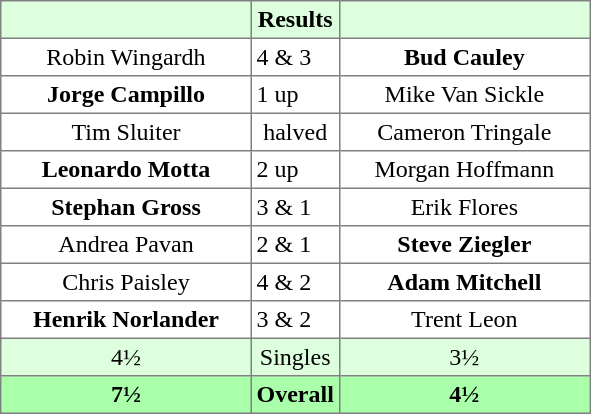<table border="1" cellpadding="3" style="border-collapse:collapse; text-align:center;">
<tr style="background:#ddffdd;">
<th width=160></th>
<th>Results</th>
<th width=160></th>
</tr>
<tr>
<td>Robin Wingardh</td>
<td align=left> 4 & 3</td>
<td><strong>Bud Cauley</strong></td>
</tr>
<tr>
<td><strong>Jorge Campillo</strong></td>
<td align=left> 1 up</td>
<td>Mike Van Sickle</td>
</tr>
<tr>
<td>Tim Sluiter</td>
<td>halved</td>
<td>Cameron Tringale</td>
</tr>
<tr>
<td><strong>Leonardo Motta</strong></td>
<td align=left> 2 up</td>
<td>Morgan Hoffmann</td>
</tr>
<tr>
<td><strong>Stephan Gross</strong></td>
<td align=left> 3 & 1</td>
<td>Erik Flores</td>
</tr>
<tr>
<td>Andrea Pavan</td>
<td align=left> 2 & 1</td>
<td><strong>Steve Ziegler</strong></td>
</tr>
<tr>
<td>Chris Paisley</td>
<td align=left> 4 & 2</td>
<td><strong>Adam Mitchell</strong></td>
</tr>
<tr>
<td><strong>Henrik Norlander</strong></td>
<td align=left> 3 & 2</td>
<td>Trent Leon</td>
</tr>
<tr style="background:#ddffdd;">
<td>4½</td>
<td>Singles</td>
<td>3½</td>
</tr>
<tr style="background:#aaffaa;">
<th>7½</th>
<th>Overall</th>
<th>4½</th>
</tr>
</table>
